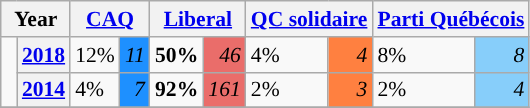<table class="wikitable" style="width:400; font-size:90%; margin-left:1em;">
<tr>
<th colspan="2" scope="col">Year</th>
<th colspan="2" scope="col"><a href='#'>CAQ</a></th>
<th colspan="2" scope="col"><a href='#'>Liberal</a></th>
<th colspan="2" scope="col"><a href='#'>QC solidaire</a></th>
<th colspan="2" scope="col"><a href='#'>Parti Québécois</a></th>
</tr>
<tr>
<td rowspan="2" style="width: 0.25em; background-color: "></td>
<th><a href='#'>2018</a></th>
<td>12%</td>
<td style="text-align:right; background:#1E90FF;"><em>11</em></td>
<td><strong>50%</strong></td>
<td style="text-align:right; background:#EA6D6A;"><em>46</em></td>
<td>4%</td>
<td style="text-align:right; background:#FF8040;"><em>4</em></td>
<td>8%</td>
<td style="text-align:right; background:#87CEFA;"><em>8</em></td>
</tr>
<tr>
<th><a href='#'>2014</a></th>
<td>4%</td>
<td style="text-align:right; background:#1E90FF;"><em>7</em></td>
<td><strong>92%</strong></td>
<td style="text-align:right; background:#EA6D6A;"><em>161</em></td>
<td>2%</td>
<td style="text-align:right; background:#FF8040;"><em>3</em></td>
<td>2%</td>
<td style="text-align:right; background:#87CEFA;"><em>4</em></td>
</tr>
<tr>
</tr>
</table>
